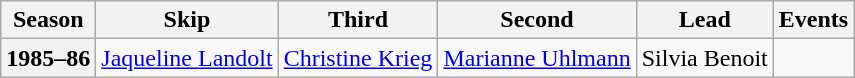<table class="wikitable">
<tr>
<th scope="col">Season</th>
<th scope="col">Skip</th>
<th scope="col">Third</th>
<th scope="col">Second</th>
<th scope="col">Lead</th>
<th scope="col">Events</th>
</tr>
<tr>
<th scope="row">1985–86</th>
<td><a href='#'>Jaqueline Landolt</a></td>
<td><a href='#'>Christine Krieg</a></td>
<td><a href='#'>Marianne Uhlmann</a></td>
<td>Silvia Benoit</td>
<td> </td>
</tr>
</table>
